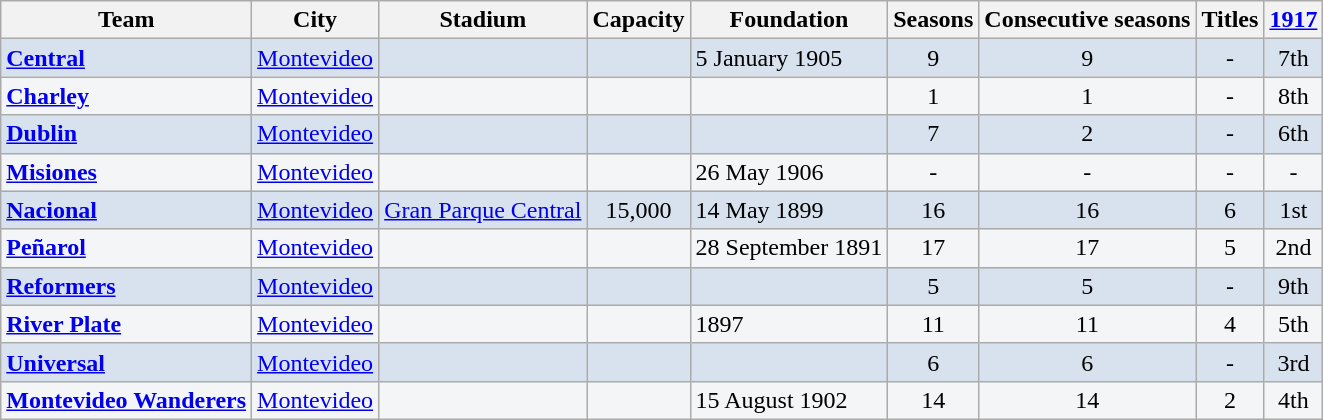<table class="wikitable">
<tr>
<th>Team</th>
<th>City</th>
<th>Stadium</th>
<th>Capacity</th>
<th>Foundation</th>
<th>Seasons</th>
<th>Consecutive seasons</th>
<th>Titles</th>
<th><a href='#'>1917</a></th>
</tr>
<tr bgcolor=#D8E2EE>
<td> <strong><a href='#'>Central</a></strong></td>
<td> <a href='#'>Montevideo</a></td>
<td></td>
<td align=center></td>
<td>5 January 1905</td>
<td align=center>9</td>
<td align=center>9</td>
<td align=center>-</td>
<td align=center>7th</td>
</tr>
<tr bgcolor=#F3F5F7>
<td> <strong><a href='#'>Charley</a></strong></td>
<td> <a href='#'>Montevideo</a></td>
<td></td>
<td align=center></td>
<td></td>
<td align=center>1</td>
<td align=center>1</td>
<td align=center>-</td>
<td align=center>8th</td>
</tr>
<tr bgcolor=#D8E2EE>
<td> <strong><a href='#'>Dublin</a></strong></td>
<td> <a href='#'>Montevideo</a></td>
<td></td>
<td align=center></td>
<td></td>
<td align=center>7</td>
<td align=center>2</td>
<td align=center>-</td>
<td align=center>6th</td>
</tr>
<tr bgcolor=#F3F5F7>
<td> <strong><a href='#'>Misiones</a></strong></td>
<td> <a href='#'>Montevideo</a></td>
<td></td>
<td align=center></td>
<td>26 May 1906</td>
<td align=center>-</td>
<td align=center>-</td>
<td align=center>-</td>
<td align=center>-</td>
</tr>
<tr bgcolor=#D8E2EE>
<td> <strong><a href='#'>Nacional</a></strong></td>
<td> <a href='#'>Montevideo</a></td>
<td><a href='#'>Gran Parque Central</a></td>
<td align=center>15,000</td>
<td>14 May 1899</td>
<td align=center>16</td>
<td align=center>16</td>
<td align=center>6</td>
<td align=center>1st</td>
</tr>
<tr bgcolor=#F3F5F7>
<td> <strong><a href='#'>Peñarol</a></strong></td>
<td> <a href='#'>Montevideo</a></td>
<td></td>
<td align=center></td>
<td>28 September 1891</td>
<td align=center>17</td>
<td align=center>17</td>
<td align=center>5</td>
<td align=center>2nd</td>
</tr>
<tr bgcolor=#D8E2EE>
<td><strong><a href='#'>Reformers</a></strong></td>
<td> <a href='#'>Montevideo</a></td>
<td></td>
<td align=center></td>
<td></td>
<td align=center>5</td>
<td align=center>5</td>
<td align=center>-</td>
<td align=center>9th</td>
</tr>
<tr bgcolor=#F3F5F7>
<td> <strong><a href='#'>River Plate</a></strong></td>
<td> <a href='#'>Montevideo</a></td>
<td></td>
<td align=center></td>
<td>1897</td>
<td align=center>11</td>
<td align=center>11</td>
<td align=center>4</td>
<td align=center>5th</td>
</tr>
<tr bgcolor=#D8E2EE>
<td> <strong><a href='#'>Universal</a></strong></td>
<td> <a href='#'>Montevideo</a></td>
<td></td>
<td align=center></td>
<td></td>
<td align=center>6</td>
<td align=center>6</td>
<td align=center>-</td>
<td align=center>3rd</td>
</tr>
<tr bgcolor=#F3F5F7>
<td> <strong><a href='#'>Montevideo Wanderers</a></strong></td>
<td> <a href='#'>Montevideo</a></td>
<td></td>
<td align=center></td>
<td>15 August 1902</td>
<td align=center>14</td>
<td align=center>14</td>
<td align=center>2</td>
<td align=center>4th</td>
</tr>
</table>
